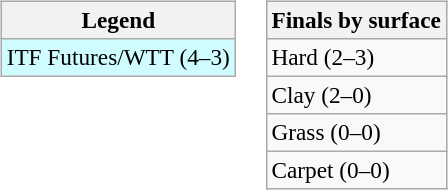<table>
<tr valign=top>
<td><br><table class=wikitable style=font-size:97%>
<tr>
<th>Legend</th>
</tr>
<tr bgcolor=cffcff>
<td>ITF Futures/WTT (4–3)</td>
</tr>
</table>
</td>
<td><br><table class=wikitable style=font-size:97%>
<tr>
<th>Finals by surface</th>
</tr>
<tr>
<td>Hard (2–3)</td>
</tr>
<tr>
<td>Clay (2–0)</td>
</tr>
<tr>
<td>Grass (0–0)</td>
</tr>
<tr>
<td>Carpet (0–0)</td>
</tr>
</table>
</td>
</tr>
</table>
